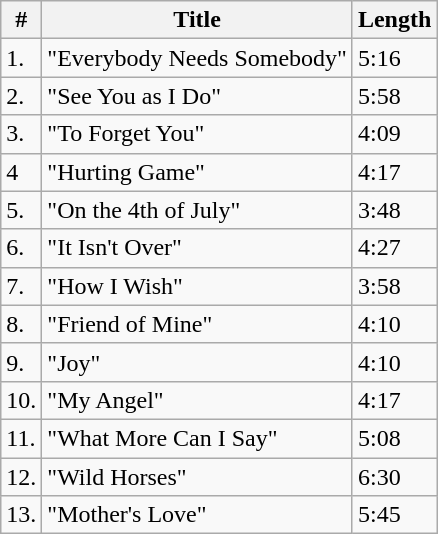<table class="wikitable">
<tr>
<th>#</th>
<th>Title</th>
<th>Length</th>
</tr>
<tr>
<td>1.</td>
<td>"Everybody Needs Somebody"</td>
<td>5:16</td>
</tr>
<tr>
<td>2.</td>
<td>"See You as I Do"</td>
<td>5:58</td>
</tr>
<tr>
<td>3.</td>
<td>"To Forget You"</td>
<td>4:09</td>
</tr>
<tr>
<td>4</td>
<td>"Hurting Game"</td>
<td>4:17</td>
</tr>
<tr>
<td>5.</td>
<td>"On the 4th of July"</td>
<td>3:48</td>
</tr>
<tr>
<td>6.</td>
<td>"It Isn't Over"</td>
<td>4:27</td>
</tr>
<tr>
<td>7.</td>
<td>"How I Wish"</td>
<td>3:58</td>
</tr>
<tr>
<td>8.</td>
<td>"Friend of Mine"</td>
<td>4:10</td>
</tr>
<tr>
<td>9.</td>
<td>"Joy"</td>
<td>4:10</td>
</tr>
<tr>
<td>10.</td>
<td>"My Angel"</td>
<td>4:17</td>
</tr>
<tr>
<td>11.</td>
<td>"What More Can I Say"</td>
<td>5:08</td>
</tr>
<tr>
<td>12.</td>
<td>"Wild Horses"</td>
<td>6:30</td>
</tr>
<tr>
<td>13.</td>
<td>"Mother's Love"</td>
<td>5:45</td>
</tr>
</table>
